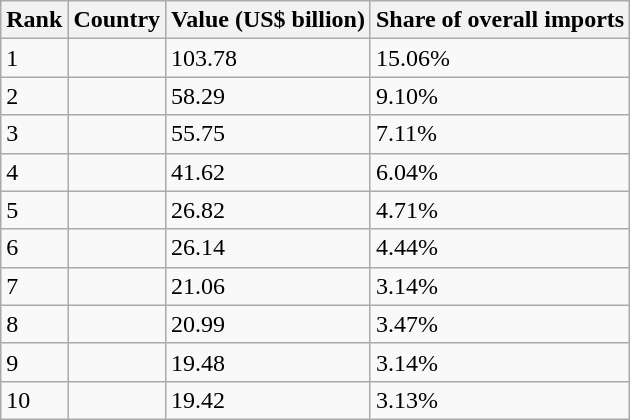<table class="wikitable">
<tr>
<th>Rank</th>
<th>Country</th>
<th>Value (US$ billion)</th>
<th>Share of overall imports</th>
</tr>
<tr>
<td>1</td>
<td></td>
<td>103.78</td>
<td>15.06%</td>
</tr>
<tr>
<td>2</td>
<td></td>
<td>58.29</td>
<td>9.10%</td>
</tr>
<tr>
<td>3</td>
<td></td>
<td>55.75</td>
<td>7.11%</td>
</tr>
<tr>
<td>4</td>
<td></td>
<td>41.62</td>
<td>6.04%</td>
</tr>
<tr>
<td>5</td>
<td></td>
<td>26.82</td>
<td>4.71%</td>
</tr>
<tr>
<td>6</td>
<td></td>
<td>26.14</td>
<td>4.44%</td>
</tr>
<tr>
<td>7</td>
<td></td>
<td>21.06</td>
<td>3.14%</td>
</tr>
<tr>
<td>8</td>
<td></td>
<td>20.99</td>
<td>3.47%</td>
</tr>
<tr>
<td>9</td>
<td></td>
<td>19.48</td>
<td>3.14%</td>
</tr>
<tr>
<td>10</td>
<td></td>
<td>19.42</td>
<td>3.13%</td>
</tr>
</table>
